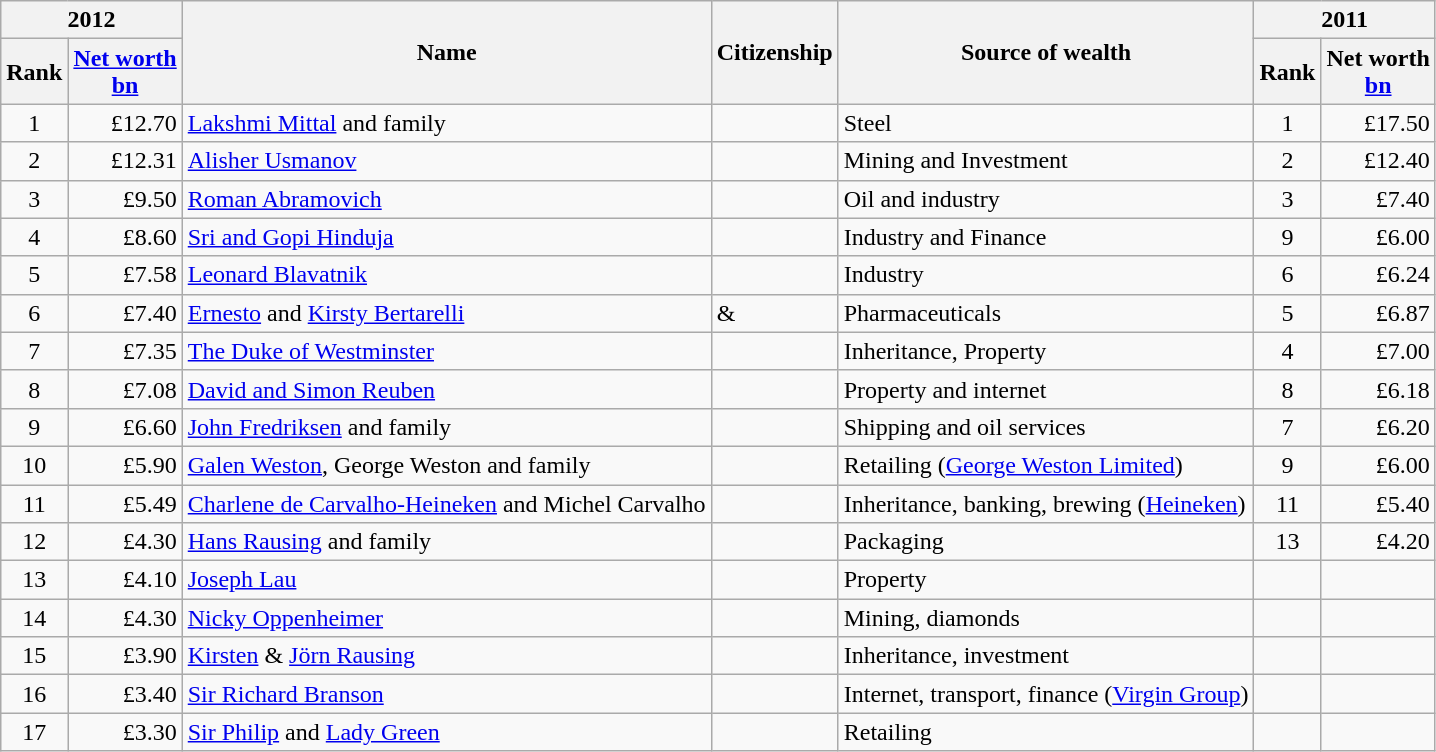<table class="wikitable sortable">
<tr ">
<th colspan=2>2012</th>
<th rowspan=2>Name</th>
<th rowspan=2>Citizenship</th>
<th rowspan=2>Source of wealth</th>
<th colspan=2>2011</th>
</tr>
<tr>
<th>Rank</th>
<th><a href='#'>Net worth</a><br> <a href='#'>bn</a></th>
<th>Rank</th>
<th>Net worth<br> <a href='#'>bn</a></th>
</tr>
<tr>
<td align=center>1 </td>
<td align=right>£12.70 </td>
<td><a href='#'>Lakshmi Mittal</a> and family</td>
<td></td>
<td>Steel</td>
<td align=center>1</td>
<td align=right>£17.50</td>
</tr>
<tr>
<td align=center>2 </td>
<td align=right>£12.31 </td>
<td><a href='#'>Alisher Usmanov</a></td>
<td></td>
<td>Mining and Investment</td>
<td align=center>2</td>
<td align=right>£12.40</td>
</tr>
<tr>
<td align=center>3 </td>
<td align=right>£9.50 </td>
<td><a href='#'>Roman Abramovich</a></td>
<td></td>
<td>Oil and industry</td>
<td align=center>3</td>
<td align=right>£7.40</td>
</tr>
<tr>
<td align=center>4 </td>
<td align=right>£8.60 </td>
<td><a href='#'>Sri and Gopi Hinduja</a></td>
<td></td>
<td>Industry and Finance</td>
<td align=center>9</td>
<td align=right>£6.00</td>
</tr>
<tr>
<td align=center>5 </td>
<td align=right>£7.58 </td>
<td><a href='#'>Leonard Blavatnik</a></td>
<td></td>
<td>Industry</td>
<td align=center>6</td>
<td align=right>£6.24</td>
</tr>
<tr>
<td align=center>6 </td>
<td align=right>£7.40 </td>
<td><a href='#'>Ernesto</a> and <a href='#'>Kirsty Bertarelli</a></td>
<td> & </td>
<td>Pharmaceuticals</td>
<td align=center>5</td>
<td align=right>£6.87</td>
</tr>
<tr>
<td align=center>7 </td>
<td align=right>£7.35 </td>
<td><a href='#'>The Duke of Westminster</a></td>
<td></td>
<td>Inheritance, Property</td>
<td align=center>4</td>
<td align=right>£7.00</td>
</tr>
<tr>
<td align=center>8 </td>
<td align=right>£7.08 </td>
<td><a href='#'>David and Simon Reuben</a></td>
<td></td>
<td>Property and internet</td>
<td align=center>8</td>
<td align=right>£6.18</td>
</tr>
<tr>
<td align=center>9 </td>
<td align=right>£6.60 </td>
<td><a href='#'>John Fredriksen</a> and family</td>
<td></td>
<td>Shipping and oil services</td>
<td align=center>7</td>
<td align=right>£6.20</td>
</tr>
<tr>
<td align=center>10 </td>
<td align=right>£5.90 </td>
<td><a href='#'>Galen Weston</a>, George Weston and family</td>
<td></td>
<td>Retailing  (<a href='#'>George Weston Limited</a>)</td>
<td align=center>9</td>
<td align=right>£6.00</td>
</tr>
<tr>
<td align=center>11 </td>
<td align=right>£5.49 </td>
<td><a href='#'>Charlene de Carvalho-Heineken</a> and Michel Carvalho</td>
<td></td>
<td>Inheritance, banking, brewing (<a href='#'>Heineken</a>)</td>
<td align=center>11</td>
<td align=right>£5.40</td>
</tr>
<tr>
<td align=center>12 </td>
<td align=right>£4.30</td>
<td><a href='#'>Hans Rausing</a> and family</td>
<td></td>
<td>Packaging</td>
<td align=center>13</td>
<td align=right>£4.20</td>
</tr>
<tr>
<td align=center>13</td>
<td align=right>£4.10</td>
<td><a href='#'>Joseph Lau</a></td>
<td></td>
<td>Property</td>
<td align=center></td>
<td align=right></td>
</tr>
<tr>
<td align=center>14</td>
<td align=right>£4.30</td>
<td><a href='#'>Nicky Oppenheimer</a></td>
<td></td>
<td>Mining, diamonds</td>
<td align=center></td>
<td align=right></td>
</tr>
<tr>
<td align=center>15</td>
<td align=right>£3.90</td>
<td><a href='#'>Kirsten</a> & <a href='#'>Jörn Rausing</a></td>
<td></td>
<td>Inheritance, investment</td>
<td align=center></td>
<td align=right></td>
</tr>
<tr>
<td align=center>16</td>
<td align=right>£3.40</td>
<td><a href='#'>Sir Richard Branson</a></td>
<td></td>
<td>Internet, transport, finance (<a href='#'>Virgin Group</a>)</td>
<td align=center></td>
<td align=right></td>
</tr>
<tr>
<td align=center>17</td>
<td align=right>£3.30</td>
<td><a href='#'>Sir Philip</a> and <a href='#'>Lady Green</a></td>
<td></td>
<td>Retailing</td>
<td align=center></td>
<td align=right></td>
</tr>
</table>
